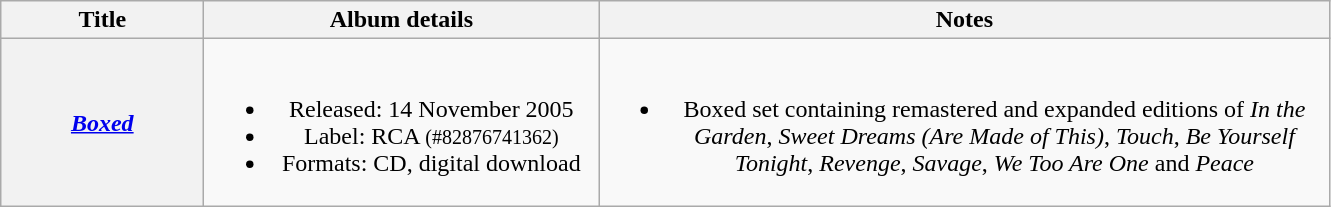<table class="wikitable plainrowheaders" style="text-align:center;" border="1">
<tr>
<th scope="col" style="width:8em;">Title</th>
<th scope="col" style="width:16em;">Album details</th>
<th scope="col" style="width:30em;">Notes</th>
</tr>
<tr>
<th scope="row"><em><a href='#'>Boxed</a></em></th>
<td><br><ul><li>Released: 14 November 2005</li><li>Label: RCA <small>(#82876741362)</small></li><li>Formats: CD, digital download</li></ul></td>
<td><br><ul><li>Boxed set containing remastered and expanded editions of <em>In the Garden</em>, <em>Sweet Dreams (Are Made of This)</em>, <em>Touch</em>, <em>Be Yourself Tonight</em>, <em>Revenge</em>, <em>Savage</em>, <em>We Too Are One</em> and <em>Peace</em></li></ul></td>
</tr>
</table>
